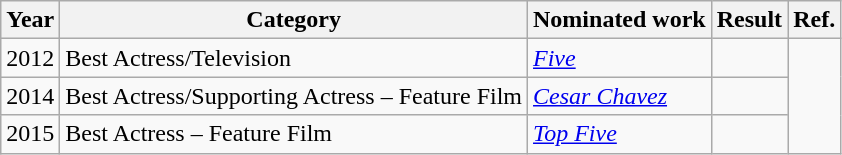<table class="wikitable">
<tr>
<th>Year</th>
<th>Category</th>
<th>Nominated work</th>
<th>Result</th>
<th>Ref.</th>
</tr>
<tr>
<td>2012</td>
<td>Best Actress/Television</td>
<td><em><a href='#'>Five</a></em></td>
<td></td>
<td rowspan="3"></td>
</tr>
<tr>
<td>2014</td>
<td>Best Actress/Supporting Actress – Feature Film</td>
<td><em><a href='#'>Cesar Chavez</a></em></td>
<td></td>
</tr>
<tr>
<td>2015</td>
<td>Best Actress – Feature Film</td>
<td><em><a href='#'>Top Five</a></em></td>
<td></td>
</tr>
</table>
